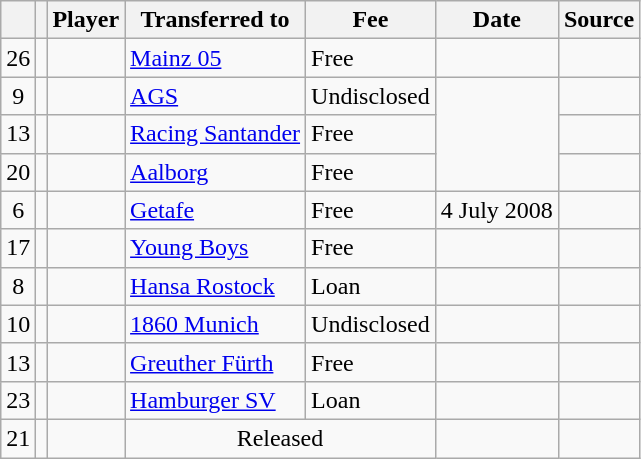<table class="wikitable plainrowheaders sortable">
<tr>
<th></th>
<th></th>
<th scope="col"><strong>Player</strong></th>
<th><strong>Transferred to</strong></th>
<th style="width: 65px;"><strong>Fee</strong></th>
<th scope="col"><strong>Date</strong></th>
<th scope="col"><strong>Source</strong></th>
</tr>
<tr>
<td align="center">26</td>
<td align="center"></td>
<td></td>
<td> <a href='#'>Mainz 05</a></td>
<td>Free</td>
<td></td>
<td></td>
</tr>
<tr>
<td align="center">9</td>
<td align="center"></td>
<td></td>
<td> <a href='#'>AGS</a></td>
<td>Undisclosed</td>
<td rowspan="3"></td>
<td></td>
</tr>
<tr>
<td align="center">13</td>
<td align="center"></td>
<td></td>
<td> <a href='#'>Racing Santander</a></td>
<td>Free</td>
<td></td>
</tr>
<tr>
<td align="center">20</td>
<td align="center"></td>
<td></td>
<td> <a href='#'>Aalborg</a></td>
<td>Free</td>
<td></td>
</tr>
<tr>
<td align="center">6</td>
<td align="center"></td>
<td></td>
<td> <a href='#'>Getafe</a></td>
<td>Free</td>
<td>4 July 2008</td>
<td></td>
</tr>
<tr>
<td align="center">17</td>
<td align="center"></td>
<td></td>
<td> <a href='#'>Young Boys</a></td>
<td>Free</td>
<td></td>
<td></td>
</tr>
<tr>
<td align="center">8</td>
<td align="center"></td>
<td></td>
<td> <a href='#'>Hansa Rostock</a></td>
<td>Loan</td>
<td></td>
<td></td>
</tr>
<tr>
<td align="center">10</td>
<td align="center"></td>
<td></td>
<td> <a href='#'>1860 Munich</a></td>
<td>Undisclosed</td>
<td></td>
<td></td>
</tr>
<tr>
<td align="center">13</td>
<td align="center"></td>
<td></td>
<td> <a href='#'>Greuther Fürth</a></td>
<td>Free</td>
<td></td>
<td></td>
</tr>
<tr>
<td align="center">23</td>
<td align="center"></td>
<td></td>
<td> <a href='#'>Hamburger SV</a></td>
<td>Loan</td>
<td></td>
<td></td>
</tr>
<tr>
<td align="center">21</td>
<td align="center"></td>
<td></td>
<td colspan="2" align="center">Released</td>
<td></td>
<td></td>
</tr>
</table>
